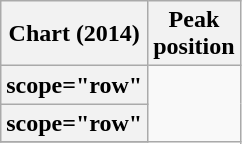<table class="wikitable plainrowheaders sortable">
<tr>
<th scope="col">Chart (2014)</th>
<th scope="col">Peak<br>position</th>
</tr>
<tr>
<th>scope="row" </th>
</tr>
<tr>
<th>scope="row" </th>
</tr>
<tr>
</tr>
</table>
